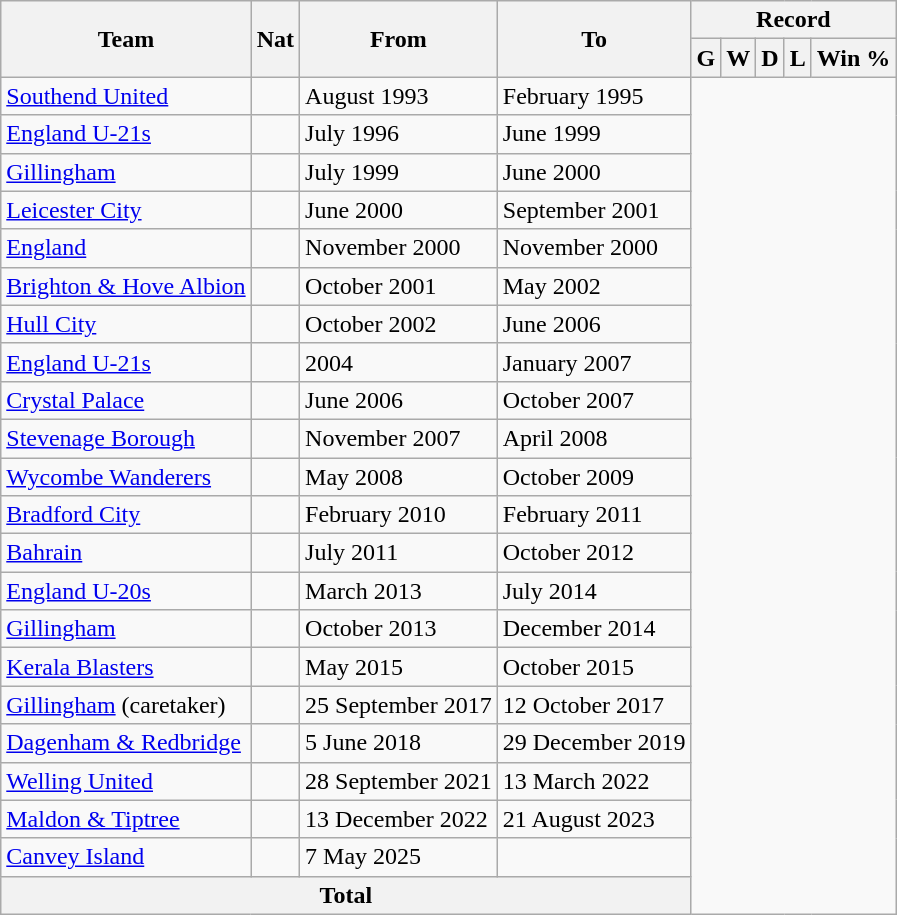<table class="wikitable" style="text-align: center">
<tr>
<th rowspan=2>Team</th>
<th rowspan=2>Nat</th>
<th rowspan=2>From</th>
<th rowspan=2>To</th>
<th colspan=8>Record</th>
</tr>
<tr>
<th>G</th>
<th>W</th>
<th>D</th>
<th>L</th>
<th>Win %</th>
</tr>
<tr>
<td align=left><a href='#'>Southend United</a></td>
<td></td>
<td align=left>August 1993</td>
<td align=left>February 1995<br></td>
</tr>
<tr>
<td align=left><a href='#'>England U-21s</a></td>
<td></td>
<td align=left>July 1996</td>
<td align=left>June 1999<br></td>
</tr>
<tr>
<td align=left><a href='#'>Gillingham</a></td>
<td></td>
<td align=left>July 1999</td>
<td align=left>June 2000<br></td>
</tr>
<tr>
<td align=left><a href='#'>Leicester City</a></td>
<td></td>
<td align=left>June 2000</td>
<td align=left>September 2001<br></td>
</tr>
<tr>
<td align=left><a href='#'>England</a></td>
<td></td>
<td align=left>November 2000</td>
<td align=left>November 2000<br></td>
</tr>
<tr>
<td align=left><a href='#'>Brighton & Hove Albion</a></td>
<td></td>
<td align=left>October 2001</td>
<td align=left>May 2002<br></td>
</tr>
<tr>
<td align=left><a href='#'>Hull City</a></td>
<td></td>
<td align=left>October 2002</td>
<td align=left>June 2006<br></td>
</tr>
<tr>
<td align=left><a href='#'>England U-21s</a></td>
<td></td>
<td align=left>2004</td>
<td align=left>January 2007<br></td>
</tr>
<tr>
<td align=left><a href='#'>Crystal Palace</a></td>
<td></td>
<td align=left>June 2006</td>
<td align=left>October 2007<br></td>
</tr>
<tr>
<td align=left><a href='#'>Stevenage Borough</a></td>
<td></td>
<td align=left>November 2007</td>
<td align=left>April 2008<br></td>
</tr>
<tr>
<td align=left><a href='#'>Wycombe Wanderers</a></td>
<td></td>
<td align=left>May 2008</td>
<td align=left>October 2009<br></td>
</tr>
<tr>
<td align=left><a href='#'>Bradford City</a></td>
<td></td>
<td align=left>February 2010</td>
<td align=left>February 2011<br></td>
</tr>
<tr>
<td align=left><a href='#'>Bahrain</a></td>
<td></td>
<td align=left>July 2011</td>
<td align=left>October 2012<br></td>
</tr>
<tr>
<td align=left><a href='#'>England U-20s</a></td>
<td></td>
<td align=left>March 2013</td>
<td align=left>July 2014<br></td>
</tr>
<tr>
<td align=left><a href='#'>Gillingham</a></td>
<td></td>
<td align=left>October 2013</td>
<td align=left>December 2014<br></td>
</tr>
<tr>
<td align=left><a href='#'>Kerala Blasters</a></td>
<td></td>
<td align=left>May 2015</td>
<td align=left>October 2015<br></td>
</tr>
<tr>
<td align=left><a href='#'>Gillingham</a> (caretaker)</td>
<td></td>
<td align=left>25 September 2017</td>
<td align=left>12 October 2017<br></td>
</tr>
<tr>
<td align=left><a href='#'>Dagenham & Redbridge</a></td>
<td></td>
<td align=left>5 June 2018</td>
<td align=left>29 December 2019<br></td>
</tr>
<tr>
<td align=left><a href='#'>Welling United</a></td>
<td></td>
<td align=left>28 September 2021</td>
<td align=left>13 March 2022<br></td>
</tr>
<tr>
<td align=left><a href='#'>Maldon & Tiptree</a></td>
<td></td>
<td align=left>13 December 2022</td>
<td align=left>21 August 2023<br></td>
</tr>
<tr>
<td align=left><a href='#'>Canvey Island</a></td>
<td></td>
<td align=left>7 May 2025</td>
<td align=left><br></td>
</tr>
<tr>
<th colspan="4">Total<br></th>
</tr>
</table>
